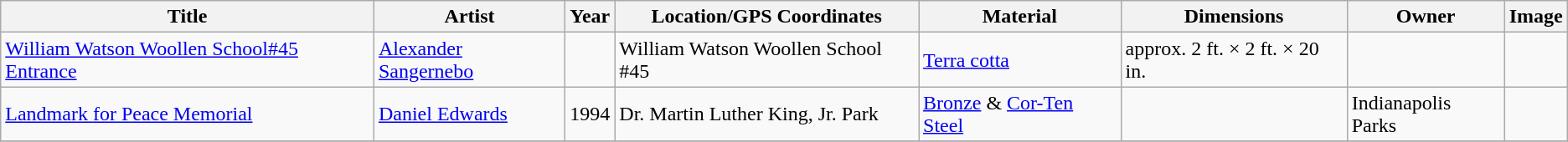<table class="wikitable sortable">
<tr>
<th>Title</th>
<th>Artist</th>
<th>Year</th>
<th>Location/GPS Coordinates</th>
<th>Material</th>
<th>Dimensions</th>
<th>Owner</th>
<th>Image</th>
</tr>
<tr>
<td><a href='#'>William Watson Woollen School#45 Entrance</a></td>
<td><a href='#'>Alexander Sangernebo</a></td>
<td></td>
<td>William Watson Woollen School #45 </td>
<td><a href='#'>Terra cotta</a></td>
<td>approx. 2 ft. × 2 ft. × 20 in.</td>
<td></td>
<td></td>
</tr>
<tr>
<td><a href='#'>Landmark for Peace Memorial</a></td>
<td><a href='#'>Daniel Edwards</a></td>
<td>1994</td>
<td>Dr. Martin Luther King, Jr. Park  </td>
<td><a href='#'>Bronze</a> & <a href='#'>Cor-Ten Steel</a></td>
<td></td>
<td>Indianapolis Parks</td>
<td></td>
</tr>
<tr>
</tr>
</table>
